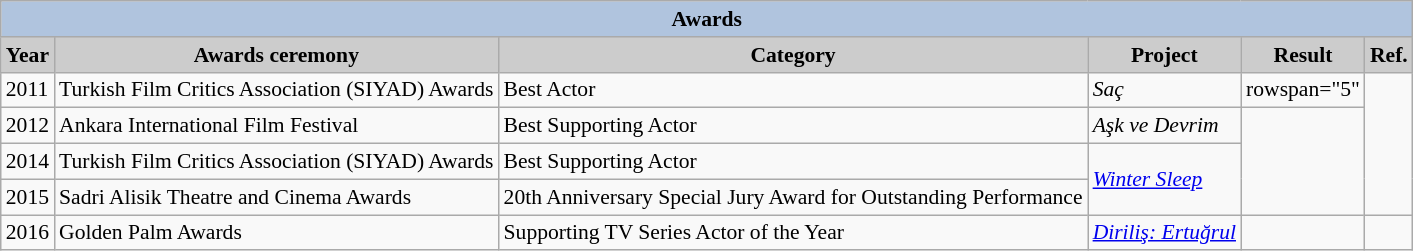<table class="wikitable" style="font-size:90%">
<tr>
<th colspan=6 style="background:LightSteelBlue">Awards</th>
</tr>
<tr>
<th style="background:#CCCCCC">Year</th>
<th style="background:#CCCCCC">Awards ceremony</th>
<th style="background:#CCCCCC">Category</th>
<th style="background:#CCCCCC">Project</th>
<th style="background:#CCCCCC">Result</th>
<th style="background:#CCCCCC">Ref.</th>
</tr>
<tr>
<td>2011</td>
<td>Turkish Film Critics Association (SIYAD) Awards</td>
<td>Best Actor</td>
<td><em>Saç</em></td>
<td>rowspan="5" </td>
<td rowspan="4"></td>
</tr>
<tr>
<td>2012</td>
<td>Ankara International Film Festival</td>
<td>Best Supporting Actor</td>
<td><em>Aşk ve Devrim</em></td>
</tr>
<tr>
<td>2014</td>
<td>Turkish Film Critics Association (SIYAD) Awards</td>
<td>Best Supporting Actor</td>
<td rowspan="2"><em><a href='#'>Winter Sleep</a></em></td>
</tr>
<tr>
<td>2015</td>
<td>Sadri Alisik Theatre and Cinema Awards</td>
<td>20th Anniversary Special Jury Award for Outstanding Performance</td>
</tr>
<tr>
<td>2016</td>
<td>Golden Palm Awards</td>
<td>Supporting TV Series Actor of the Year</td>
<td><em><a href='#'>Diriliş: Ertuğrul</a></em></td>
<td style = "text-align: center;"></td>
</tr>
</table>
